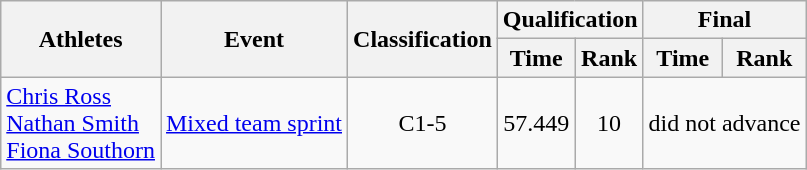<table class=wikitable>
<tr>
<th rowspan="2">Athletes</th>
<th rowspan="2">Event</th>
<th rowspan="2">Classification</th>
<th colspan="2">Qualification</th>
<th colspan="2">Final</th>
</tr>
<tr>
<th>Time</th>
<th>Rank</th>
<th>Time</th>
<th>Rank</th>
</tr>
<tr>
<td><a href='#'>Chris Ross</a><br><a href='#'>Nathan Smith</a><br><a href='#'>Fiona Southorn</a></td>
<td><a href='#'>Mixed team sprint</a></td>
<td align="center">C1-5</td>
<td align="center">57.449</td>
<td align="center">10</td>
<td align="center" colspan=2>did not advance</td>
</tr>
</table>
